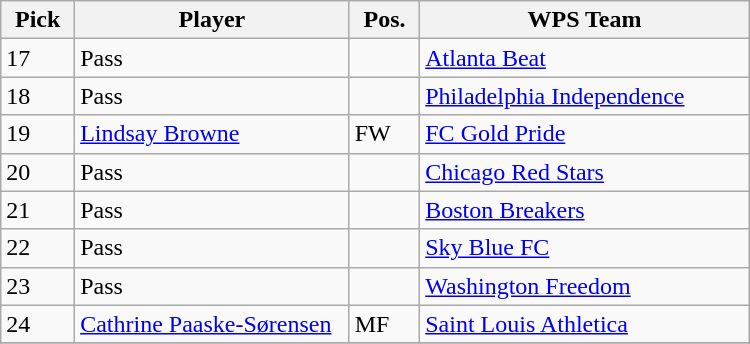<table class="wikitable" width="500px">
<tr>
<th width="5%">Pick</th>
<th width="25%">Player</th>
<th width="5%">Pos.</th>
<th width="30%">WPS Team</th>
</tr>
<tr>
<td>17</td>
<td>Pass</td>
<td></td>
<td><a href='#'>Atlanta Beat</a></td>
</tr>
<tr>
<td>18</td>
<td>Pass</td>
<td></td>
<td><a href='#'>Philadelphia Independence</a></td>
</tr>
<tr>
<td>19</td>
<td> <a href='#'>Lindsay Browne</a></td>
<td>FW</td>
<td><a href='#'>FC Gold Pride</a></td>
</tr>
<tr>
<td>20</td>
<td>Pass</td>
<td></td>
<td><a href='#'>Chicago Red Stars</a></td>
</tr>
<tr>
<td>21</td>
<td>Pass</td>
<td></td>
<td><a href='#'>Boston Breakers</a></td>
</tr>
<tr>
<td>22</td>
<td>Pass</td>
<td></td>
<td><a href='#'>Sky Blue FC</a></td>
</tr>
<tr>
<td>23</td>
<td>Pass</td>
<td></td>
<td><a href='#'>Washington Freedom</a></td>
</tr>
<tr>
<td>24</td>
<td> <a href='#'>Cathrine Paaske-Sørensen</a></td>
<td>MF</td>
<td><a href='#'>Saint Louis Athletica</a></td>
</tr>
<tr>
</tr>
</table>
